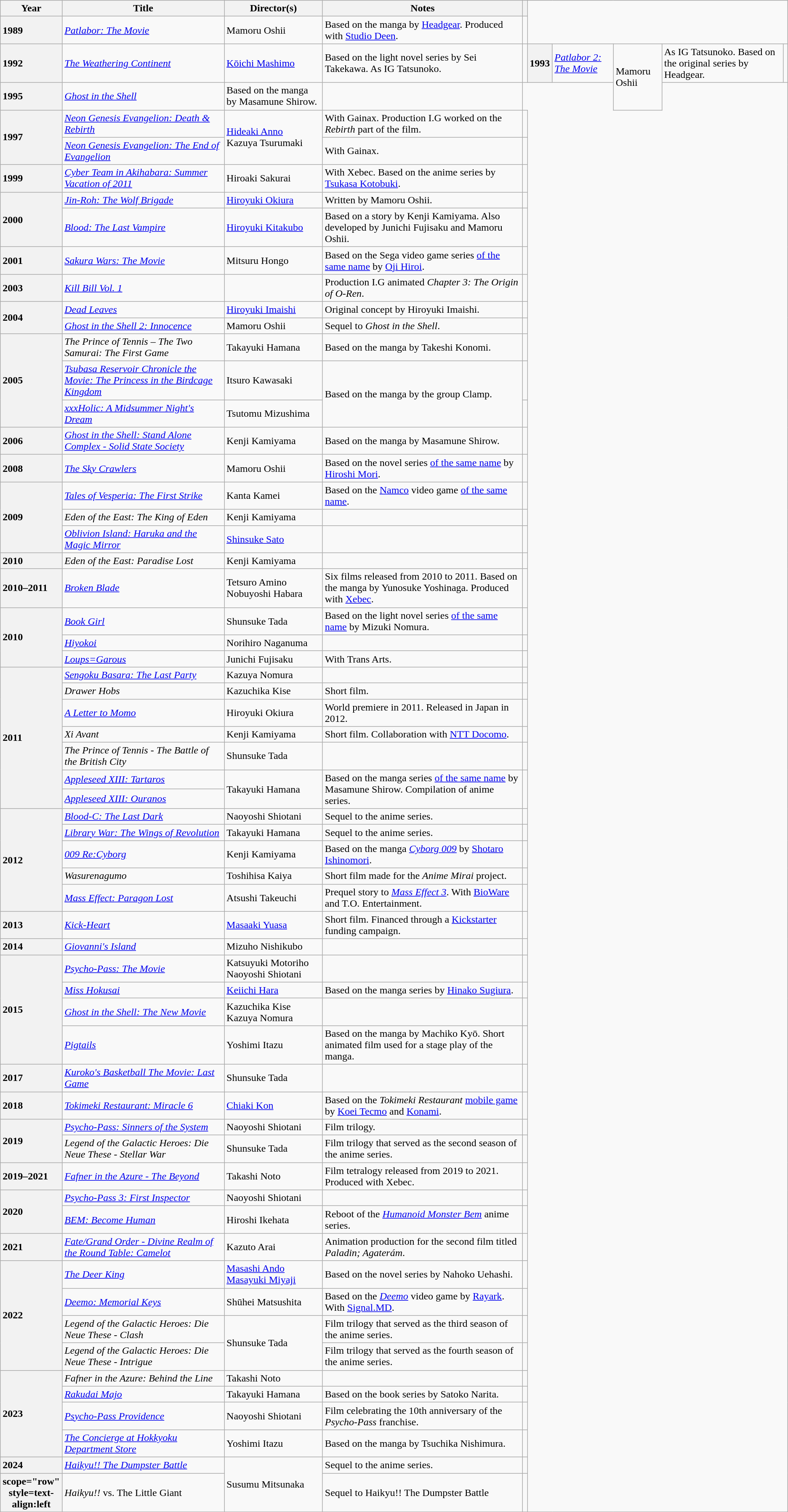<table class="wikitable sortable plainrowheaders">
<tr>
<th scope="col" width=10 class="unsortable">Year</th>
<th scope="col">Title</th>
<th scope="col">Director(s)</th>
<th scope="col" class ="unsortable">Notes</th>
<th scope="col" class ="unsortable"></th>
</tr>
<tr>
<th scope="row" style=text-align:left>1989</th>
<td><em><a href='#'>Patlabor: The Movie</a></em></td>
<td>Mamoru Oshii</td>
<td>Based on the manga by <a href='#'>Headgear</a>. Produced with <a href='#'>Studio Deen</a>.</td>
<td></td>
</tr>
<tr>
<th scope="row" style=text-align:left>1992</th>
<td><em><a href='#'>The Weathering Continent</a></em></td>
<td><a href='#'>Kōichi Mashimo</a></td>
<td>Based on the light novel series by Sei Takekawa. As IG Tatsunoko.</td>
<td></td>
<th scope="row" style=text-align:left>1993</th>
<td><em><a href='#'>Patlabor 2: The Movie</a></em></td>
<td rowspan="2">Mamoru Oshii</td>
<td>As IG Tatsunoko. Based on the original series by Headgear.</td>
<td></td>
</tr>
<tr>
<th scope="row" style=text-align:left>1995</th>
<td><em><a href='#'>Ghost in the Shell</a></em></td>
<td>Based on the manga by Masamune Shirow.</td>
<td></td>
</tr>
<tr>
<th scope="row" rowspan="2" style=text-align:left>1997</th>
<td><em><a href='#'>Neon Genesis Evangelion: Death & Rebirth</a></em></td>
<td rowspan="2"><a href='#'>Hideaki Anno</a><br>Kazuya Tsurumaki</td>
<td>With Gainax. Production I.G worked on the <em>Rebirth</em> part of the film.</td>
<td></td>
</tr>
<tr>
<td><em><a href='#'>Neon Genesis Evangelion: The End of Evangelion</a></em></td>
<td>With Gainax.</td>
<td></td>
</tr>
<tr>
<th scope="row" style=text-align:left>1999</th>
<td><em><a href='#'>Cyber Team in Akihabara: Summer Vacation of 2011</a></em></td>
<td>Hiroaki Sakurai</td>
<td>With Xebec. Based on the anime series by <a href='#'>Tsukasa Kotobuki</a>.</td>
<td></td>
</tr>
<tr>
<th scope="row" rowspan="2" style=text-align:left>2000</th>
<td><em><a href='#'>Jin-Roh: The Wolf Brigade</a></em></td>
<td><a href='#'>Hiroyuki Okiura</a></td>
<td>Written by Mamoru Oshii.</td>
<td></td>
</tr>
<tr>
<td><em><a href='#'>Blood: The Last Vampire</a></em></td>
<td><a href='#'>Hiroyuki Kitakubo</a></td>
<td>Based on a story by Kenji Kamiyama. Also developed by Junichi Fujisaku and Mamoru Oshii.</td>
<td></td>
</tr>
<tr>
<th scope="row" style=text-align:left>2001</th>
<td><em><a href='#'>Sakura Wars: The Movie</a></em></td>
<td>Mitsuru Hongo</td>
<td>Based on the Sega video game series <a href='#'>of the same name</a> by <a href='#'>Oji Hiroi</a>.</td>
<td></td>
</tr>
<tr>
<th scope="row" style=text-align:left>2003</th>
<td><em><a href='#'>Kill Bill Vol. 1</a></em></td>
<td></td>
<td>Production I.G animated <em>Chapter 3: The Origin of O-Ren</em>.</td>
<td></td>
</tr>
<tr>
<th scope="row" rowspan="2" style=text-align:left>2004</th>
<td><em><a href='#'>Dead Leaves</a></em></td>
<td><a href='#'>Hiroyuki Imaishi</a></td>
<td>Original concept by Hiroyuki Imaishi.</td>
<td></td>
</tr>
<tr>
<td><em><a href='#'>Ghost in the Shell 2: Innocence</a></em></td>
<td>Mamoru Oshii</td>
<td>Sequel to <em>Ghost in the Shell</em>.</td>
<td></td>
</tr>
<tr>
<th scope="row" rowspan="3" style=text-align:left>2005</th>
<td><em>The Prince of Tennis – The Two Samurai: The First Game</em></td>
<td>Takayuki Hamana</td>
<td>Based on the manga by Takeshi Konomi.</td>
<td></td>
</tr>
<tr>
<td><em><a href='#'>Tsubasa Reservoir Chronicle the Movie: The Princess in the Birdcage Kingdom</a></em></td>
<td>Itsuro Kawasaki</td>
<td rowspan="2">Based on the manga by the group Clamp.</td>
<td></td>
</tr>
<tr>
<td><em><a href='#'>xxxHolic: A Midsummer Night's Dream</a></em></td>
<td>Tsutomu Mizushima</td>
<td></td>
</tr>
<tr>
<th scope="row" style=text-align:left>2006</th>
<td><em><a href='#'>Ghost in the Shell: Stand Alone Complex - Solid State Society</a></em></td>
<td>Kenji Kamiyama</td>
<td>Based on the manga by Masamune Shirow.</td>
<td></td>
</tr>
<tr>
<th scope="row" style=text-align:left>2008</th>
<td><em><a href='#'>The Sky Crawlers</a></em></td>
<td>Mamoru Oshii</td>
<td>Based on the novel series <a href='#'>of the same name</a> by <a href='#'>Hiroshi Mori</a>.</td>
<td></td>
</tr>
<tr>
<th scope="row" rowspan="3" style=text-align:left>2009</th>
<td><em><a href='#'>Tales of Vesperia: The First Strike</a></em></td>
<td>Kanta Kamei</td>
<td>Based on the <a href='#'>Namco</a> video game <a href='#'>of the same name</a>.</td>
<td></td>
</tr>
<tr>
<td><em>Eden of the East: The King of Eden</em></td>
<td>Kenji Kamiyama</td>
<td></td>
<td></td>
</tr>
<tr>
<td><em><a href='#'>Oblivion Island: Haruka and the Magic Mirror</a></em></td>
<td><a href='#'>Shinsuke Sato</a></td>
<td></td>
<td></td>
</tr>
<tr>
<th scope="row" style=text-align:left>2010</th>
<td><em>Eden of the East: Paradise Lost</em></td>
<td>Kenji Kamiyama</td>
<td></td>
<td></td>
</tr>
<tr>
<th scope="row" style=text-align:left>2010–2011</th>
<td><em><a href='#'>Broken Blade</a></em></td>
<td>Tetsuro Amino<br>Nobuyoshi Habara</td>
<td>Six films released from 2010 to 2011. Based on the manga by Yunosuke Yoshinaga. Produced with <a href='#'>Xebec</a>.</td>
<td></td>
</tr>
<tr>
<th scope="row" rowspan="3" style=text-align:left>2010</th>
<td><em><a href='#'>Book Girl</a></em></td>
<td>Shunsuke Tada</td>
<td>Based on the light novel series <a href='#'>of the same name</a> by Mizuki Nomura.</td>
<td></td>
</tr>
<tr>
<td><em><a href='#'>Hiyokoi</a></em></td>
<td>Norihiro Naganuma</td>
<td></td>
<td></td>
</tr>
<tr>
<td><em><a href='#'>Loups=Garous</a></em></td>
<td>Junichi Fujisaku</td>
<td>With Trans Arts.</td>
<td></td>
</tr>
<tr>
<th scope="row" rowspan="7" style=text-align:left>2011</th>
<td><em><a href='#'>Sengoku Basara: The Last Party</a></em></td>
<td>Kazuya Nomura</td>
<td></td>
<td></td>
</tr>
<tr>
<td><em>Drawer Hobs</em></td>
<td>Kazuchika Kise</td>
<td>Short film.</td>
<td></td>
</tr>
<tr>
<td><em><a href='#'>A Letter to Momo</a></em></td>
<td>Hiroyuki Okiura</td>
<td>World premiere in 2011. Released in Japan in 2012.</td>
<td></td>
</tr>
<tr>
<td><em>Xi Avant</em></td>
<td>Kenji Kamiyama</td>
<td>Short film. Collaboration with <a href='#'>NTT Docomo</a>.</td>
<td></td>
</tr>
<tr>
<td><em>The Prince of Tennis - The Battle of the British City</em></td>
<td>Shunsuke Tada</td>
<td></td>
<td></td>
</tr>
<tr>
<td><em><a href='#'>Appleseed XIII: Tartaros</a></em></td>
<td rowspan="2">Takayuki Hamana</td>
<td rowspan="2">Based on the manga series <a href='#'>of the same name</a> by Masamune Shirow. Compilation of anime series.</td>
<td rowspan="2"></td>
</tr>
<tr>
<td><a href='#'><em>Appleseed XIII: Ouranos</em></a></td>
</tr>
<tr>
<th scope="row" rowspan="5" style=text-align:left>2012</th>
<td><em><a href='#'>Blood-C: The Last Dark</a></em></td>
<td>Naoyoshi Shiotani</td>
<td>Sequel to the anime series.</td>
<td></td>
</tr>
<tr>
<td><em><a href='#'>Library War: The Wings of Revolution</a></em></td>
<td>Takayuki Hamana</td>
<td>Sequel to the anime series.</td>
<td></td>
</tr>
<tr>
<td><em><a href='#'>009 Re:Cyborg</a></em></td>
<td>Kenji Kamiyama</td>
<td>Based on the manga <em><a href='#'>Cyborg 009</a></em> by <a href='#'>Shotaro Ishinomori</a>.</td>
<td></td>
</tr>
<tr>
<td><em>Wasurenagumo</em></td>
<td>Toshihisa Kaiya</td>
<td>Short film made for the <em>Anime Mirai</em> project.</td>
<td></td>
</tr>
<tr>
<td><em><a href='#'>Mass Effect: Paragon Lost</a></em></td>
<td>Atsushi Takeuchi</td>
<td>Prequel story to <em><a href='#'>Mass Effect 3</a></em>. With <a href='#'>BioWare</a> and T.O. Entertainment.</td>
<td></td>
</tr>
<tr>
<th scope="row" style=text-align:left>2013</th>
<td><em><a href='#'>Kick-Heart</a></em></td>
<td><a href='#'>Masaaki Yuasa</a></td>
<td>Short film. Financed through a <a href='#'>Kickstarter</a> funding campaign.</td>
<td></td>
</tr>
<tr>
<th scope="row" style=text-align:left>2014</th>
<td><em><a href='#'>Giovanni's Island</a></em></td>
<td>Mizuho Nishikubo</td>
<td></td>
<td></td>
</tr>
<tr>
<th scope="row" rowspan="4" style=text-align:left>2015</th>
<td><em><a href='#'>Psycho-Pass: The Movie</a></em></td>
<td>Katsuyuki Motoriho<br>Naoyoshi Shiotani</td>
<td></td>
<td></td>
</tr>
<tr>
<td><em><a href='#'>Miss Hokusai</a></em></td>
<td><a href='#'>Keiichi Hara</a></td>
<td>Based on the manga series by <a href='#'>Hinako Sugiura</a>.</td>
<td></td>
</tr>
<tr>
<td><em><a href='#'>Ghost in the Shell: The New Movie</a></em></td>
<td>Kazuchika Kise<br>Kazuya Nomura</td>
<td></td>
<td></td>
</tr>
<tr>
<td><em><a href='#'>Pigtails</a></em></td>
<td>Yoshimi Itazu</td>
<td>Based on the manga by Machiko Kyō. Short animated film used for a stage play of the manga.</td>
<td></td>
</tr>
<tr>
<th scope="row" style=text-align:left>2017</th>
<td><em><a href='#'>Kuroko's Basketball The Movie: Last Game</a></em></td>
<td>Shunsuke Tada</td>
<td></td>
<td></td>
</tr>
<tr>
<th scope="row" style=text-align:left>2018</th>
<td><em><a href='#'>Tokimeki Restaurant: Miracle 6</a></em></td>
<td><a href='#'>Chiaki Kon</a></td>
<td>Based on the <em>Tokimeki Restaurant</em> <a href='#'>mobile game</a> by <a href='#'>Koei Tecmo</a> and <a href='#'>Konami</a>.</td>
<td></td>
</tr>
<tr>
<th scope="row" rowspan="2" style=text-align:left>2019</th>
<td><em><a href='#'>Psycho-Pass: Sinners of the System</a></em></td>
<td>Naoyoshi Shiotani</td>
<td>Film trilogy.</td>
<td></td>
</tr>
<tr>
<td><em>Legend of the Galactic Heroes: Die Neue These - Stellar War</em></td>
<td>Shunsuke Tada</td>
<td>Film trilogy that served as the second season of the anime series.</td>
<td></td>
</tr>
<tr>
<th scope="row" style=text-align:left>2019–2021</th>
<td><em><a href='#'>Fafner in the Azure - The Beyond</a></em></td>
<td>Takashi Noto</td>
<td>Film tetralogy released from 2019 to 2021. Produced with Xebec.</td>
<td></td>
</tr>
<tr>
<th scope="row" rowspan="2" style=text-align:left>2020</th>
<td><em><a href='#'>Psycho-Pass 3: First Inspector</a></em></td>
<td>Naoyoshi Shiotani</td>
<td></td>
<td></td>
</tr>
<tr>
<td><em><a href='#'>BEM: Become Human</a></em></td>
<td>Hiroshi Ikehata</td>
<td>Reboot of the <em><a href='#'>Humanoid Monster Bem</a></em> anime series.</td>
<td></td>
</tr>
<tr>
<th scope="row" style=text-align:left>2021</th>
<td><em><a href='#'>Fate/Grand Order - Divine Realm of the Round Table: Camelot</a></em></td>
<td>Kazuto Arai</td>
<td>Animation production for the second film titled <em>Paladin; Agaterám</em>.</td>
<td></td>
</tr>
<tr>
<th scope="row" rowspan="4" style=text-align:left>2022</th>
<td><em><a href='#'>The Deer King</a></em></td>
<td><a href='#'>Masashi Ando</a><br><a href='#'>Masayuki Miyaji</a></td>
<td>Based on the novel series by Nahoko Uehashi.</td>
<td></td>
</tr>
<tr>
<td><em><a href='#'>Deemo: Memorial Keys</a></em></td>
<td>Shūhei Matsushita</td>
<td>Based on the <em><a href='#'>Deemo</a></em> video game by <a href='#'>Rayark</a>. With <a href='#'>Signal.MD</a>.</td>
<td></td>
</tr>
<tr>
<td><em>Legend of the Galactic Heroes: Die Neue These - Clash</em></td>
<td rowspan="2">Shunsuke Tada</td>
<td>Film trilogy that served as the third season of the anime series.</td>
<td></td>
</tr>
<tr>
<td><em>Legend of the Galactic Heroes: Die Neue These - Intrigue</em></td>
<td>Film trilogy that served as the fourth season of the anime series.</td>
<td></td>
</tr>
<tr>
<th scope="row" rowspan="4" style=text-align:left>2023</th>
<td><em>Fafner in the Azure: Behind the Line</em></td>
<td>Takashi Noto</td>
<td></td>
<td></td>
</tr>
<tr>
<td><em><a href='#'>Rakudai Majo</a></em></td>
<td>Takayuki Hamana</td>
<td>Based on the book series by Satoko Narita.</td>
<td></td>
</tr>
<tr>
<td><em><a href='#'>Psycho-Pass Providence</a></em></td>
<td>Naoyoshi Shiotani</td>
<td>Film celebrating the 10th anniversary of the <em>Psycho-Pass</em> franchise.</td>
<td></td>
</tr>
<tr>
<td><em><a href='#'>The Concierge at Hokkyoku Department Store</a></em></td>
<td>Yoshimi Itazu</td>
<td>Based on the manga by Tsuchika Nishimura.</td>
<td></td>
</tr>
<tr>
<th scope="row" style=text-align:left>2024</th>
<td><em><a href='#'>Haikyu!! The Dumpster Battle</a></em></td>
<td rowspan="2">Susumu Mitsunaka</td>
<td>Sequel to the anime series.</td>
<td></td>
</tr>
<tr>
<th>scope="row" style=text-align:left </th>
<td><em>Haikyu!!</em> vs. The Little Giant</td>
<td>Sequel to Haikyu!! The Dumpster Battle</td>
<td></td>
</tr>
</table>
